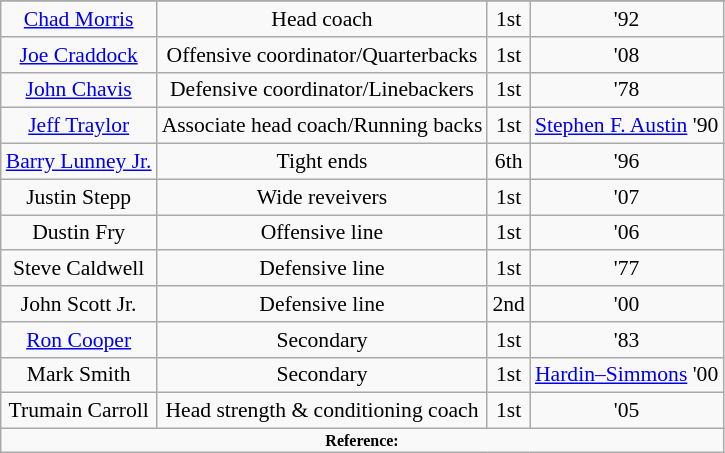<table class="wikitable" style="font-size:90%; text-align:center">
<tr>
</tr>
<tr>
<td><a href='#'>Chad Morris</a></td>
<td>Head coach</td>
<td>1st</td>
<td> '92</td>
</tr>
<tr>
<td><a href='#'>Joe Craddock</a></td>
<td>Offensive coordinator/Quarterbacks</td>
<td>1st</td>
<td> '08</td>
</tr>
<tr>
<td><a href='#'>John Chavis</a></td>
<td>Defensive coordinator/Linebackers</td>
<td>1st</td>
<td> '78</td>
</tr>
<tr>
<td><a href='#'>Jeff Traylor</a></td>
<td>Associate head coach/Running backs</td>
<td>1st</td>
<td><a href='#'>Stephen F. Austin</a> '90</td>
</tr>
<tr>
<td><a href='#'>Barry Lunney Jr.</a></td>
<td>Tight ends</td>
<td>6th</td>
<td> '96</td>
</tr>
<tr>
<td>Justin Stepp</td>
<td>Wide reveivers</td>
<td>1st</td>
<td> '07</td>
</tr>
<tr>
<td>Dustin Fry</td>
<td>Offensive line</td>
<td>1st</td>
<td> '06</td>
</tr>
<tr>
<td>Steve Caldwell</td>
<td>Defensive line</td>
<td>1st</td>
<td> '77</td>
</tr>
<tr>
<td>John Scott Jr.</td>
<td>Defensive line</td>
<td>2nd</td>
<td> '00</td>
</tr>
<tr>
<td><a href='#'>Ron Cooper</a></td>
<td>Secondary</td>
<td>1st</td>
<td> '83</td>
</tr>
<tr>
<td>Mark Smith</td>
<td>Secondary</td>
<td>1st</td>
<td><a href='#'>Hardin–Simmons</a> '00</td>
</tr>
<tr>
<td>Trumain Carroll</td>
<td>Head strength & conditioning coach</td>
<td>1st</td>
<td> '05</td>
</tr>
<tr>
<td colspan="4"  style="font-size:8pt; text-align:center;"><strong>Reference:</strong></td>
</tr>
</table>
